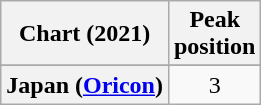<table class="wikitable sortable plainrowheaders" style="text-align:center">
<tr>
<th scope="col">Chart (2021)</th>
<th scope="col">Peak<br>position</th>
</tr>
<tr>
</tr>
<tr>
<th scope="row">Japan (<a href='#'>Oricon</a>)</th>
<td>3</td>
</tr>
</table>
